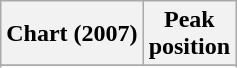<table class="wikitable sortable plainrowheaders" style="text-align:center">
<tr>
<th scope="col">Chart (2007)</th>
<th scope="col">Peak<br> position</th>
</tr>
<tr>
</tr>
<tr>
</tr>
<tr>
</tr>
</table>
